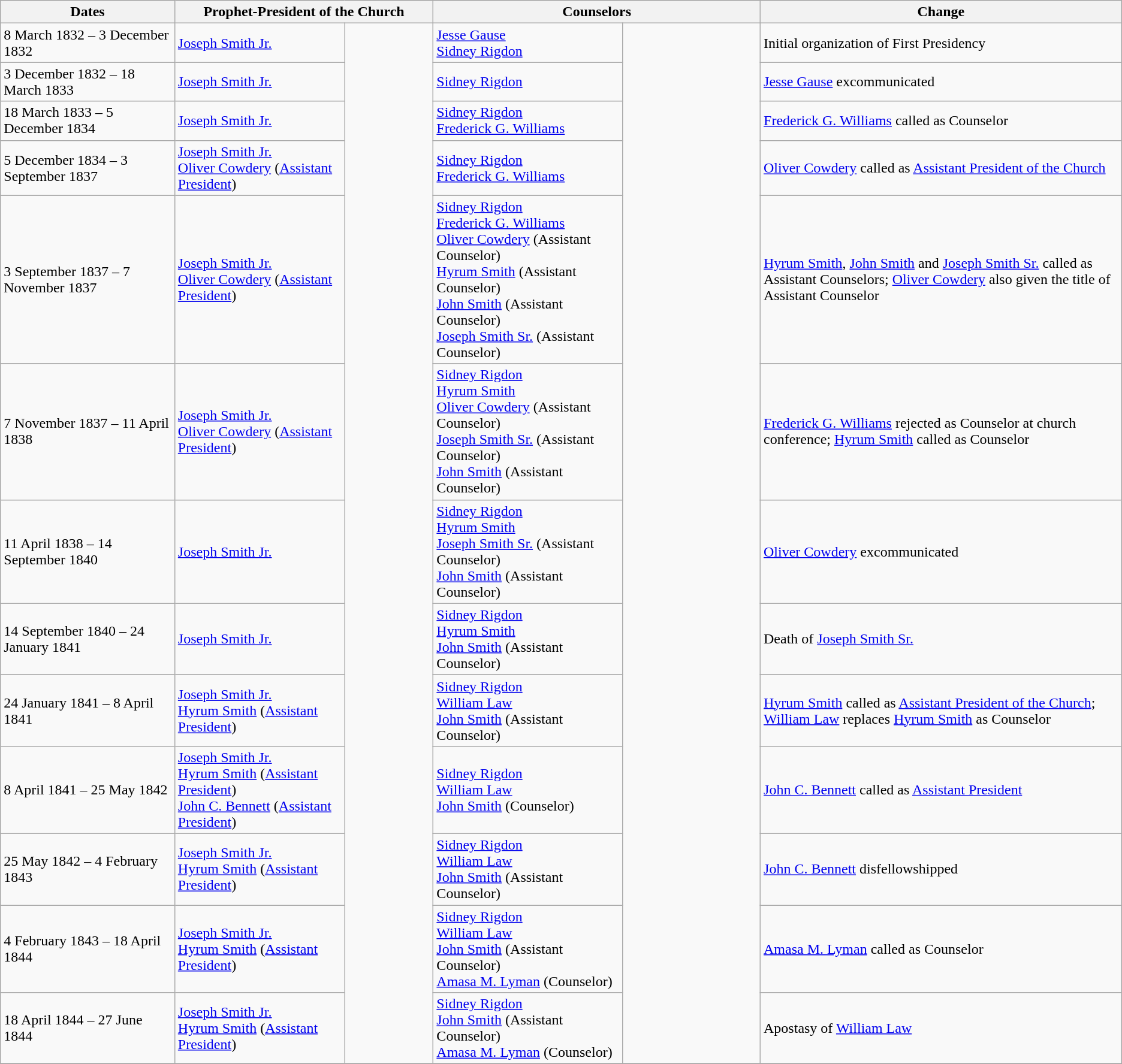<table class="wikitable">
<tr style= "border: 1; cellpadding: 5; cellspacing: 0; bgcolor: #DCDCFF">
<th width = "230px">Dates</th>
<th colspan = "2">Prophet-President of the Church</th>
<th colspan = "2">Counselors</th>
<th width = "500px">Change</th>
</tr>
<tr>
<td>8 March 1832 – 3 December 1832</td>
<td width = "225px"><a href='#'>Joseph Smith Jr.</a></td>
<td rowspan = "13" width = "125px"></td>
<td width = "250px"><a href='#'>Jesse Gause</a><br><a href='#'>Sidney Rigdon</a></td>
<td rowspan = "13" width = "200px"></td>
<td>Initial organization of First Presidency</td>
</tr>
<tr>
<td>3 December 1832 – 18 March 1833</td>
<td><a href='#'>Joseph Smith Jr.</a></td>
<td><a href='#'>Sidney Rigdon</a></td>
<td><a href='#'>Jesse Gause</a> excommunicated</td>
</tr>
<tr>
<td>18 March 1833 – 5 December 1834</td>
<td><a href='#'>Joseph Smith Jr.</a></td>
<td><a href='#'>Sidney Rigdon</a><br><a href='#'>Frederick G. Williams</a></td>
<td><a href='#'>Frederick G. Williams</a> called as Counselor</td>
</tr>
<tr>
<td>5 December 1834 – 3 September 1837</td>
<td><a href='#'>Joseph Smith Jr.</a><br><a href='#'>Oliver Cowdery</a> (<a href='#'>Assistant President</a>)</td>
<td><a href='#'>Sidney Rigdon</a><br><a href='#'>Frederick G. Williams</a></td>
<td><a href='#'>Oliver Cowdery</a> called as <a href='#'>Assistant President of the Church</a></td>
</tr>
<tr>
<td>3 September 1837 – 7 November 1837</td>
<td><a href='#'>Joseph Smith Jr.</a><br><a href='#'>Oliver Cowdery</a> (<a href='#'>Assistant President</a>)</td>
<td><a href='#'>Sidney Rigdon</a><br><a href='#'>Frederick G. Williams</a><br><a href='#'>Oliver Cowdery</a> (Assistant Counselor)<br><a href='#'>Hyrum Smith</a> (Assistant Counselor)<br><a href='#'>John Smith</a> (Assistant Counselor)<br><a href='#'>Joseph Smith Sr.</a> (Assistant Counselor)<br></td>
<td><a href='#'>Hyrum Smith</a>, <a href='#'>John Smith</a> and <a href='#'>Joseph Smith Sr.</a> called as Assistant Counselors; <a href='#'>Oliver Cowdery</a> also given the title of Assistant Counselor</td>
</tr>
<tr>
<td>7 November 1837 – 11 April 1838</td>
<td><a href='#'>Joseph Smith Jr.</a><br><a href='#'>Oliver Cowdery</a> (<a href='#'>Assistant President</a>)</td>
<td><a href='#'>Sidney Rigdon</a><br><a href='#'>Hyrum Smith</a><br><a href='#'>Oliver Cowdery</a> (Assistant Counselor)<br><a href='#'>Joseph Smith Sr.</a> (Assistant Counselor)<br><a href='#'>John Smith</a> (Assistant Counselor)</td>
<td><a href='#'>Frederick G. Williams</a> rejected as Counselor at church conference; <a href='#'>Hyrum Smith</a> called as Counselor</td>
</tr>
<tr>
<td>11 April 1838 – 14 September 1840</td>
<td><a href='#'>Joseph Smith Jr.</a></td>
<td><a href='#'>Sidney Rigdon</a><br><a href='#'>Hyrum Smith</a><br><a href='#'>Joseph Smith Sr.</a> (Assistant Counselor)<br><a href='#'>John Smith</a> (Assistant Counselor)</td>
<td><a href='#'>Oliver Cowdery</a> excommunicated</td>
</tr>
<tr>
<td>14 September 1840 – 24 January 1841</td>
<td><a href='#'>Joseph Smith Jr.</a></td>
<td><a href='#'>Sidney Rigdon</a><br><a href='#'>Hyrum Smith</a><br><a href='#'>John Smith</a> (Assistant Counselor)</td>
<td>Death of <a href='#'>Joseph Smith Sr.</a></td>
</tr>
<tr>
<td>24 January 1841 – 8 April 1841</td>
<td><a href='#'>Joseph Smith Jr.</a><br><a href='#'>Hyrum Smith</a> (<a href='#'>Assistant President</a>)</td>
<td><a href='#'>Sidney Rigdon</a><br><a href='#'>William Law</a><br><a href='#'>John Smith</a> (Assistant Counselor)</td>
<td><a href='#'>Hyrum Smith</a> called as <a href='#'>Assistant President of the Church</a>; <a href='#'>William Law</a> replaces <a href='#'>Hyrum Smith</a> as Counselor</td>
</tr>
<tr>
<td>8 April 1841 – 25 May 1842</td>
<td><a href='#'>Joseph Smith Jr.</a><br><a href='#'>Hyrum Smith</a> (<a href='#'>Assistant President</a>)<br><a href='#'>John C. Bennett</a> (<a href='#'>Assistant President</a>)</td>
<td><a href='#'>Sidney Rigdon</a><br><a href='#'>William Law</a><br><a href='#'>John Smith</a> (Counselor)</td>
<td><a href='#'>John C. Bennett</a> called as <a href='#'>Assistant President</a></td>
</tr>
<tr>
<td>25 May 1842 – 4 February 1843</td>
<td><a href='#'>Joseph Smith Jr.</a><br><a href='#'>Hyrum Smith</a> (<a href='#'>Assistant President</a>)</td>
<td><a href='#'>Sidney Rigdon</a><br><a href='#'>William Law</a><br><a href='#'>John Smith</a> (Assistant Counselor)</td>
<td><a href='#'>John C. Bennett</a> disfellowshipped</td>
</tr>
<tr>
<td>4 February 1843 – 18 April 1844</td>
<td><a href='#'>Joseph Smith Jr.</a><br><a href='#'>Hyrum Smith</a> (<a href='#'>Assistant President</a>)</td>
<td><a href='#'>Sidney Rigdon</a><br><a href='#'>William Law</a><br><a href='#'>John Smith</a> (Assistant Counselor)<br><a href='#'>Amasa M. Lyman</a> (Counselor)<br></td>
<td><a href='#'>Amasa M. Lyman</a> called as Counselor</td>
</tr>
<tr>
<td>18 April 1844 – 27 June 1844</td>
<td><a href='#'>Joseph Smith Jr.</a><br><a href='#'>Hyrum Smith</a> (<a href='#'>Assistant President</a>)</td>
<td><a href='#'>Sidney Rigdon</a><br><a href='#'>John Smith</a> (Assistant Counselor)<br><a href='#'>Amasa M. Lyman</a> (Counselor)</td>
<td>Apostasy of <a href='#'>William Law</a></td>
</tr>
<tr>
</tr>
</table>
